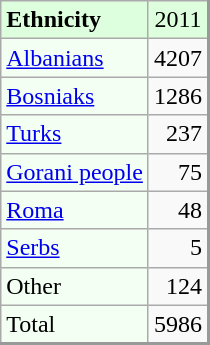<table cellpadding=4 cellspacing=0 class="wikitable" style="align: left; margin: 0.5em 0 0 0; border-style: solid; border: 1px solid #999; border-right-width: 2px; border-bottom-width: 2px; border-collapse: collapse; font-size: 100%;">
<tr style="background:#dfd;">
<td style="background:#ddffdd;"><strong>Ethnicity</strong></td>
<td style="text-align:center;">2011</td>
</tr>
<tr>
<td style="background:#f3fff3;"><a href='#'>Albanians</a></td>
<td align="right">4207</td>
</tr>
<tr>
<td style="background:#f3fff3;"><a href='#'>Bosniaks</a></td>
<td align="right">1286</td>
</tr>
<tr>
<td style="background:#f3fff3;"><a href='#'>Turks</a></td>
<td align="right">237</td>
</tr>
<tr>
<td style="background:#f3fff3;"><a href='#'>Gorani people</a></td>
<td align="right">75</td>
</tr>
<tr>
<td style="background:#f3fff3;"><a href='#'>Roma</a></td>
<td align="right">48</td>
</tr>
<tr>
<td style="background:#f3fff3;"><a href='#'>Serbs</a></td>
<td align="right">5</td>
</tr>
<tr>
<td style="background:#f3fff3;">Other</td>
<td align="right">124</td>
</tr>
<tr>
<td style="background:#f3fff3;">Total</td>
<td align="right">5986</td>
</tr>
</table>
